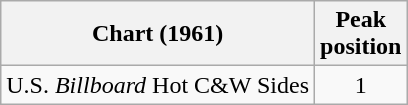<table class="wikitable">
<tr>
<th>Chart (1961)</th>
<th>Peak<br>position</th>
</tr>
<tr>
<td>U.S. <em>Billboard</em> Hot C&W Sides</td>
<td align="center">1</td>
</tr>
</table>
